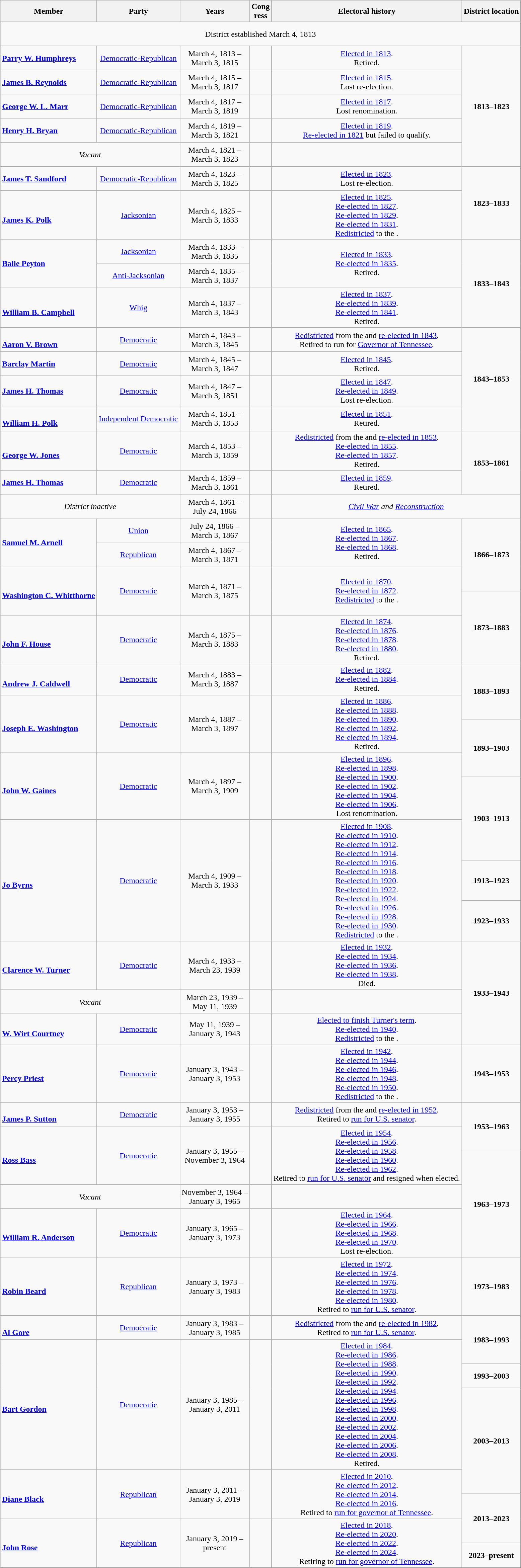<table class=wikitable style="text-align:center">
<tr>
<th>Member<br></th>
<th>Party</th>
<th>Years</th>
<th>Cong<br>ress</th>
<th>Electoral history</th>
<th>District location</th>
</tr>
<tr style="height:3em">
<td colspan=6>District established March 4, 1813</td>
</tr>
<tr style="height:3em">
<td align=left><strong><a href='#'>Parry W. Humphreys</a></strong><br></td>
<td><a href='#'>Democratic-Republican</a></td>
<td nowrap>March 4, 1813 –<br>March 3, 1815</td>
<td></td>
<td><a href='#'>Elected in 1813</a>.<br>Retired.</td>
<td rowspan=5><strong>1813–1823</strong><br></td>
</tr>
<tr style="height:3em">
<td align=left><strong><a href='#'>James B. Reynolds</a></strong><br></td>
<td><a href='#'>Democratic-Republican</a></td>
<td nowrap>March 4, 1815 –<br>March 3, 1817</td>
<td></td>
<td><a href='#'>Elected in 1815</a>.<br>Lost re-election.</td>
</tr>
<tr style="height:3em">
<td align=left><strong><a href='#'>George W. L. Marr</a></strong><br></td>
<td><a href='#'>Democratic-Republican</a></td>
<td nowrap>March 4, 1817 –<br>March 3, 1819</td>
<td></td>
<td><a href='#'>Elected in 1817</a>.<br>Lost renomination.</td>
</tr>
<tr style="height:3em">
<td align=left><strong><a href='#'>Henry H. Bryan</a></strong><br></td>
<td><a href='#'>Democratic-Republican</a></td>
<td nowrap>March 4, 1819 –<br>March 3, 1821</td>
<td></td>
<td><a href='#'>Elected in 1819</a>.<br><a href='#'>Re-elected in 1821</a> but failed to qualify.</td>
</tr>
<tr style="height:3em">
<td colspan=2><em>Vacant</em></td>
<td nowrap>March 4, 1821 –<br>March 3, 1823</td>
<td></td>
<td></td>
</tr>
<tr style="height:3em">
<td align=left><strong><a href='#'>James T. Sandford</a></strong><br></td>
<td><a href='#'>Democratic-Republican</a></td>
<td nowrap>March 4, 1823 –<br>March 3, 1825</td>
<td></td>
<td><a href='#'>Elected in 1823</a>.<br>Lost re-election.</td>
<td rowspan=2><strong>1823–1833</strong><br></td>
</tr>
<tr style="height:3em">
<td align=left><br><strong><a href='#'>James K. Polk</a></strong><br></td>
<td><a href='#'>Jacksonian</a></td>
<td nowrap>March 4, 1825 –<br>March 3, 1833</td>
<td></td>
<td><a href='#'>Elected in 1825</a>.<br><a href='#'>Re-elected in 1827</a>.<br><a href='#'>Re-elected in 1829</a>.<br><a href='#'>Re-elected in 1831</a>.<br><a href='#'>Redistricted</a> to the .</td>
</tr>
<tr style="height:3em">
<td rowspan=2 align=left><strong><a href='#'>Balie Peyton</a></strong><br></td>
<td><a href='#'>Jacksonian</a></td>
<td nowrap>March 4, 1833 –<br>March 3, 1835</td>
<td rowspan=2></td>
<td rowspan=2><a href='#'>Elected in 1833</a>.<br><a href='#'>Re-elected in 1835</a>.<br>Retired.</td>
<td rowspan=3><strong>1833–1843</strong><br></td>
</tr>
<tr style="height:3em">
<td><a href='#'>Anti-Jacksonian</a></td>
<td nowrap>March 4, 1835 –<br>March 3, 1837</td>
</tr>
<tr style="height:3em">
<td align=left><br><strong><a href='#'>William B. Campbell</a></strong><br></td>
<td><a href='#'>Whig</a></td>
<td nowrap>March 4, 1837 –<br>March 3, 1843</td>
<td></td>
<td><a href='#'>Elected in 1837</a>.<br><a href='#'>Re-elected in 1839</a>.<br><a href='#'>Re-elected in 1841</a>.<br>Retired.</td>
</tr>
<tr style="height:3em">
<td align=left><br><strong><a href='#'>Aaron V. Brown</a></strong><br></td>
<td><a href='#'>Democratic</a></td>
<td nowrap>March 4, 1843 –<br>March 3, 1845</td>
<td></td>
<td><a href='#'>Redistricted</a> from the  and <a href='#'>re-elected in 1843</a>.<br>Retired to run for <a href='#'>Governor of Tennessee</a>.</td>
<td rowspan=4><strong>1843–1853</strong><br></td>
</tr>
<tr style="height:3em">
<td align=left><strong><a href='#'>Barclay Martin</a></strong><br></td>
<td><a href='#'>Democratic</a></td>
<td nowrap>March 4, 1845 –<br>March 3, 1847</td>
<td></td>
<td><a href='#'>Elected in 1845</a>.<br>Retired.</td>
</tr>
<tr style="height:3em">
<td align=left><strong><a href='#'>James H. Thomas</a></strong><br></td>
<td><a href='#'>Democratic</a></td>
<td nowrap>March 4, 1847 –<br>March 3, 1851</td>
<td></td>
<td><a href='#'>Elected in 1847</a>.<br><a href='#'>Re-elected in 1849</a>.<br>Lost re-election.</td>
</tr>
<tr style="height:3em">
<td align=left><br><strong><a href='#'>William H. Polk</a></strong><br></td>
<td><a href='#'>Independent Democratic</a></td>
<td nowrap>March 4, 1851 –<br>March 3, 1853</td>
<td></td>
<td><a href='#'>Elected in 1851</a>.<br>Retired.</td>
</tr>
<tr style="height:3em">
<td align=left><br><strong><a href='#'>George W. Jones</a></strong><br></td>
<td><a href='#'>Democratic</a></td>
<td nowrap>March 4, 1853 –<br>March 3, 1859</td>
<td></td>
<td><a href='#'>Redistricted</a> from the  and <a href='#'>re-elected in 1853</a>.<br><a href='#'>Re-elected in 1855</a>.<br><a href='#'>Re-elected in 1857</a>.<br>Retired.</td>
<td rowspan=2><strong>1853–1861</strong><br></td>
</tr>
<tr style="height:3em">
<td align=left><strong><a href='#'>James H. Thomas</a></strong><br></td>
<td><a href='#'>Democratic</a></td>
<td nowrap>March 4, 1859 –<br>March 3, 1861</td>
<td></td>
<td><a href='#'>Elected in 1859</a>.<br>Retired.</td>
</tr>
<tr style="height:3em">
<td colspan=2><em>District inactive</em></td>
<td nowrap>March 4, 1861 –<br>July 24, 1866</td>
<td></td>
<td colspan=2><em><a href='#'>Civil War</a> and <a href='#'>Reconstruction</a></em></td>
</tr>
<tr style="height:3em">
<td rowspan=2 align=left><strong><a href='#'>Samuel M. Arnell</a></strong><br></td>
<td><a href='#'>Union</a></td>
<td nowrap>July 24, 1866 –<br>March 3, 1867</td>
<td rowspan=2></td>
<td rowspan=2><a href='#'>Elected in 1865</a>.<br><a href='#'>Re-elected in 1867</a>.<br><a href='#'>Re-elected in 1868</a>.<br>Retired.</td>
<td rowspan=3><strong>1866–1873</strong><br></td>
</tr>
<tr style="height:3em">
<td><a href='#'>Republican</a></td>
<td nowrap>March 4, 1867 –<br>March 3, 1871</td>
</tr>
<tr style="height:3em">
<td rowspan=2; align=left><br><strong><a href='#'>Washington C. Whitthorne</a></strong><br></td>
<td rowspan=2; ><a href='#'>Democratic</a></td>
<td rowspan=2; nowrap>March 4, 1871 –<br>March 3, 1875</td>
<td rowspan=2></td>
<td rowspan=2><a href='#'>Elected in 1870</a>.<br><a href='#'>Re-elected in 1872</a>.<br><a href='#'>Redistricted</a> to the .</td>
</tr>
<tr style="height:3em">
<td rowspan=2><strong>1873–1883</strong><br></td>
</tr>
<tr style="height:3em">
<td align=left><br><strong><a href='#'>John F. House</a></strong><br></td>
<td><a href='#'>Democratic</a></td>
<td nowrap>March 4, 1875 –<br>March 3, 1883</td>
<td></td>
<td><a href='#'>Elected in 1874</a>.<br><a href='#'>Re-elected in 1876</a>.<br><a href='#'>Re-elected in 1878</a>.<br><a href='#'>Re-elected in 1880</a>.<br>Retired.</td>
</tr>
<tr style="height:3em">
<td align=left><br><strong><a href='#'>Andrew J. Caldwell</a></strong><br></td>
<td><a href='#'>Democratic</a></td>
<td nowrap>March 4, 1883 –<br>March 3, 1887</td>
<td></td>
<td><a href='#'>Elected in 1882</a>.<br><a href='#'>Re-elected in 1884</a>.<br>Retired.</td>
<td rowspan=2><strong>1883–1893</strong><br></td>
</tr>
<tr style="height:3em">
<td rowspan=2; align=left><br><strong><a href='#'>Joseph E. Washington</a></strong><br></td>
<td rowspan=2; ><a href='#'>Democratic</a></td>
<td rowspan=2; nowrap>March 4, 1887 –<br>March 3, 1897</td>
<td rowspan=2></td>
<td rowspan=2><a href='#'>Elected in 1886</a>.<br><a href='#'>Re-elected in 1888</a>.<br><a href='#'>Re-elected in 1890</a>.<br><a href='#'>Re-elected in 1892</a>.<br><a href='#'>Re-elected in 1894</a>.<br>Retired.</td>
</tr>
<tr style="height:3em">
<td rowspan=2><strong>1893–1903</strong><br></td>
</tr>
<tr style="height:3em">
<td rowspan=2; align=left><br><strong><a href='#'>John W. Gaines</a></strong><br></td>
<td rowspan=2; ><a href='#'>Democratic</a></td>
<td rowspan=2; nowrap>March 4, 1897 –<br>March 3, 1909</td>
<td rowspan=2></td>
<td rowspan=2><a href='#'>Elected in 1896</a>.<br><a href='#'>Re-elected in 1898</a>.<br><a href='#'>Re-elected in 1900</a>.<br><a href='#'>Re-elected in 1902</a>.<br><a href='#'>Re-elected in 1904</a>.<br><a href='#'>Re-elected in 1906</a>.<br>Lost renomination.</td>
</tr>
<tr style="height:3em">
<td rowspan=2><strong>1903–1913</strong><br></td>
</tr>
<tr style="height:3em">
<td rowspan=3; align=left><br><strong><a href='#'>Jo Byrns</a></strong><br></td>
<td rowspan=3; ><a href='#'>Democratic</a></td>
<td rowspan=3; nowrap>March 4, 1909 –<br>March 3, 1933</td>
<td rowspan=3></td>
<td rowspan=3><a href='#'>Elected in 1908</a>.<br><a href='#'>Re-elected in 1910</a>.<br><a href='#'>Re-elected in 1912</a>.<br><a href='#'>Re-elected in 1914</a>.<br><a href='#'>Re-elected in 1916</a>.<br><a href='#'>Re-elected in 1918</a>.<br><a href='#'>Re-elected in 1920</a>.<br><a href='#'>Re-elected in 1922</a>.<br><a href='#'>Re-elected in 1924</a>.<br><a href='#'>Re-elected in 1926</a>.<br><a href='#'>Re-elected in 1928</a>.<br><a href='#'>Re-elected in 1930</a>.<br><a href='#'>Redistricted</a> to the .</td>
</tr>
<tr style="height:3em">
<td><strong>1913–1923</strong><br></td>
</tr>
<tr style="height:3em">
<td><strong>1923–1933</strong><br></td>
</tr>
<tr style="height:3em">
<td align=left><br><strong><a href='#'>Clarence W. Turner</a></strong><br></td>
<td><a href='#'>Democratic</a></td>
<td nowrap>March 4, 1933 –<br>March 23, 1939</td>
<td></td>
<td><a href='#'>Elected in 1932</a>.<br><a href='#'>Re-elected in 1934</a>.<br><a href='#'>Re-elected in 1936</a>.<br><a href='#'>Re-elected in 1938</a>.<br>Died.</td>
<td rowspan=3><strong>1933–1943</strong><br></td>
</tr>
<tr style="height:3em">
<td colspan=2><em>Vacant</em></td>
<td nowrap>March 23, 1939 –<br>May 11, 1939</td>
<td></td>
<td></td>
</tr>
<tr style="height:3em">
<td align=left><br><strong><a href='#'>W. Wirt Courtney</a></strong><br></td>
<td><a href='#'>Democratic</a></td>
<td nowrap>May 11, 1939 –<br>January 3, 1943</td>
<td></td>
<td><a href='#'>Elected to finish Turner's term</a>.<br><a href='#'>Re-elected in 1940</a>.<br><a href='#'>Redistricted</a> to the .</td>
</tr>
<tr style="height:3em">
<td align=left><br><strong><a href='#'>Percy Priest</a></strong><br></td>
<td><a href='#'>Democratic</a></td>
<td nowrap>January 3, 1943 –<br>January 3, 1953</td>
<td></td>
<td><a href='#'>Elected in 1942</a>.<br><a href='#'>Re-elected in 1944</a>.<br><a href='#'>Re-elected in 1946</a>.<br><a href='#'>Re-elected in 1948</a>.<br><a href='#'>Re-elected in 1950</a>.<br><a href='#'>Redistricted</a> to the .</td>
<td><strong>1943–1953</strong><br></td>
</tr>
<tr style="height:3em">
<td align=left><br><strong><a href='#'>James P. Sutton</a></strong><br></td>
<td><a href='#'>Democratic</a></td>
<td nowrap>January 3, 1953 –<br>January 3, 1955</td>
<td></td>
<td><a href='#'>Redistricted</a> from the  and <a href='#'>re-elected in 1952</a>.<br>Retired to <a href='#'>run for U.S. senator</a>.</td>
<td rowspan=2><strong>1953–1963</strong><br></td>
</tr>
<tr style="height:3em">
<td rowspan=2; align=left><br><strong><a href='#'>Ross Bass</a></strong><br></td>
<td rowspan=2; ><a href='#'>Democratic</a></td>
<td rowspan=2; nowrap>January 3, 1955 –<br>November 3, 1964</td>
<td rowspan=2></td>
<td rowspan=2><a href='#'>Elected in 1954</a>.<br><a href='#'>Re-elected in 1956</a>.<br><a href='#'>Re-elected in 1958</a>.<br><a href='#'>Re-elected in 1960</a>.<br><a href='#'>Re-elected in 1962</a>.<br>Retired to <a href='#'>run for U.S. senator</a> and resigned when elected.</td>
</tr>
<tr style="height:3em">
<td rowspan=3><strong>1963–1973</strong><br></td>
</tr>
<tr style="height:3em">
<td colspan=2><em>Vacant</em></td>
<td nowrap>November 3, 1964 –<br>January 3, 1965</td>
<td></td>
<td></td>
</tr>
<tr style="height:3em">
<td align=left><br><strong><a href='#'>William R. Anderson</a></strong><br></td>
<td><a href='#'>Democratic</a></td>
<td nowrap>January 3, 1965 –<br>January 3, 1973</td>
<td></td>
<td><a href='#'>Elected in 1964</a>.<br><a href='#'>Re-elected in 1966</a>.<br><a href='#'>Re-elected in 1968</a>.<br><a href='#'>Re-elected in 1970</a>.<br>Lost re-election.</td>
</tr>
<tr style="height:3em">
<td align=left><br><strong><a href='#'>Robin Beard</a></strong><br></td>
<td><a href='#'>Republican</a></td>
<td nowrap>January 3, 1973 –<br>January 3, 1983</td>
<td></td>
<td><a href='#'>Elected in 1972</a>.<br><a href='#'>Re-elected in 1974</a>.<br><a href='#'>Re-elected in 1976</a>.<br><a href='#'>Re-elected in 1978</a>.<br><a href='#'>Re-elected in 1980</a>.<br>Retired to <a href='#'>run for U.S. senator</a>.</td>
<td><strong>1973–1983</strong><br></td>
</tr>
<tr style="height:3em">
<td align=left><br><strong><a href='#'>Al Gore</a></strong><br></td>
<td><a href='#'>Democratic</a></td>
<td nowrap>January 3, 1983 –<br>January 3, 1985</td>
<td></td>
<td><a href='#'>Redistricted</a> from the  and <a href='#'>re-elected in 1982</a>.<br>Retired to <a href='#'>run for U.S. senator</a>.</td>
<td rowspan=2><strong>1983–1993</strong><br></td>
</tr>
<tr style="height:3em">
<td rowspan=3; align=left><br><strong><a href='#'>Bart Gordon</a></strong><br></td>
<td rowspan=3; ><a href='#'>Democratic</a></td>
<td rowspan=3; nowrap>January 3, 1985 –<br>January 3, 2011</td>
<td rowspan=3></td>
<td rowspan=3><a href='#'>Elected in 1984</a>.<br><a href='#'>Re-elected in 1986</a>.<br><a href='#'>Re-elected in 1988</a>.<br><a href='#'>Re-elected in 1990</a>.<br><a href='#'>Re-elected in 1992</a>.<br><a href='#'>Re-elected in 1994</a>.<br><a href='#'>Re-elected in 1996</a>.<br><a href='#'>Re-elected in 1998</a>.<br><a href='#'>Re-elected in 2000</a>.<br><a href='#'>Re-elected in 2002</a>.<br><a href='#'>Re-elected in 2004</a>.<br><a href='#'>Re-elected in 2006</a>.<br><a href='#'>Re-elected in 2008</a>.<br>Retired.</td>
</tr>
<tr style="height:3em">
<td><strong>1993–2003</strong><br></td>
</tr>
<tr style="height:3em">
<td rowspan=2><strong>2003–2013</strong><br></td>
</tr>
<tr style="height:3em">
<td rowspan=2 align=left><br><strong><a href='#'>Diane Black</a></strong><br></td>
<td rowspan=2 ><a href='#'>Republican</a></td>
<td rowspan=2 nowrap>January 3, 2011 –<br>January 3, 2019</td>
<td rowspan=2></td>
<td rowspan=2><a href='#'>Elected in 2010</a>.<br><a href='#'>Re-elected in 2012</a>.<br><a href='#'>Re-elected in 2014</a>.<br><a href='#'>Re-elected in 2016</a>.<br>Retired to <a href='#'>run for governor of Tennessee</a>.</td>
</tr>
<tr style="height:3em">
<td rowspan=2><strong>2013–2023</strong><br></td>
</tr>
<tr style="height:3em">
<td rowspan=2 align=left><br><strong><a href='#'>John Rose</a></strong><br></td>
<td rowspan=2 ><a href='#'>Republican</a></td>
<td rowspan=2 nowrap>January 3, 2019 –<br>present</td>
<td rowspan=2></td>
<td rowspan=2><a href='#'>Elected in 2018</a>.<br><a href='#'>Re-elected in 2020</a>.<br><a href='#'>Re-elected in 2022</a>.<br><a href='#'>Re-elected in 2024</a>.<br>Retiring to <a href='#'>run for governor of Tennessee</a>.</td>
</tr>
<tr style="height:3em">
<td><strong>2023–present</strong><br></td>
</tr>
</table>
